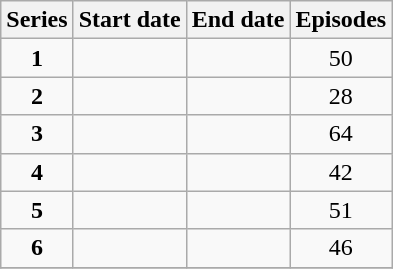<table class="wikitable" style="text-align:center;">
<tr>
<th>Series</th>
<th>Start date</th>
<th>End date</th>
<th>Episodes</th>
</tr>
<tr>
<td><strong>1</strong></td>
<td></td>
<td></td>
<td>50</td>
</tr>
<tr>
<td><strong>2</strong></td>
<td></td>
<td></td>
<td>28</td>
</tr>
<tr>
<td><strong>3</strong></td>
<td></td>
<td></td>
<td>64</td>
</tr>
<tr>
<td><strong>4</strong></td>
<td></td>
<td></td>
<td>42</td>
</tr>
<tr>
<td><strong>5</strong></td>
<td></td>
<td></td>
<td>51</td>
</tr>
<tr>
<td><strong>6</strong></td>
<td></td>
<td></td>
<td>46</td>
</tr>
<tr>
</tr>
</table>
